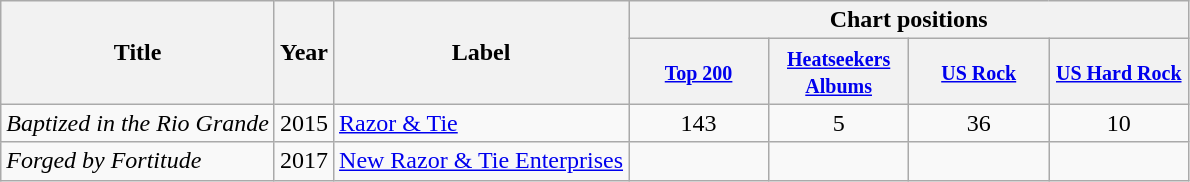<table class="wikitable">
<tr>
<th rowspan="2">Title</th>
<th rowspan="2">Year</th>
<th rowspan="2">Label</th>
<th colspan="5">Chart positions</th>
</tr>
<tr>
<th style="width:86px;"><small><a href='#'>Top 200</a></small></th>
<th style="width:86px;"><small><a href='#'>Heatseekers Albums</a></small></th>
<th style="width:86px;"><small><a href='#'>US Rock</a></small></th>
<th style="width:86px;"><small><a href='#'>US Hard Rock</a></small></th>
</tr>
<tr>
<td><em>Baptized in the Rio Grande</em></td>
<td>2015</td>
<td rowspan="1"><a href='#'>Razor & Tie</a></td>
<td style="text-align:center;">143</td>
<td style="text-align:center;">5</td>
<td style="text-align:center;">36</td>
<td style="text-align:center;">10</td>
</tr>
<tr>
<td><em>Forged by Fortitude</em></td>
<td>2017</td>
<td rowspan="1"><a href='#'>New Razor & Tie Enterprises</a></td>
<td></td>
<td></td>
<td></td>
<td></td>
</tr>
</table>
